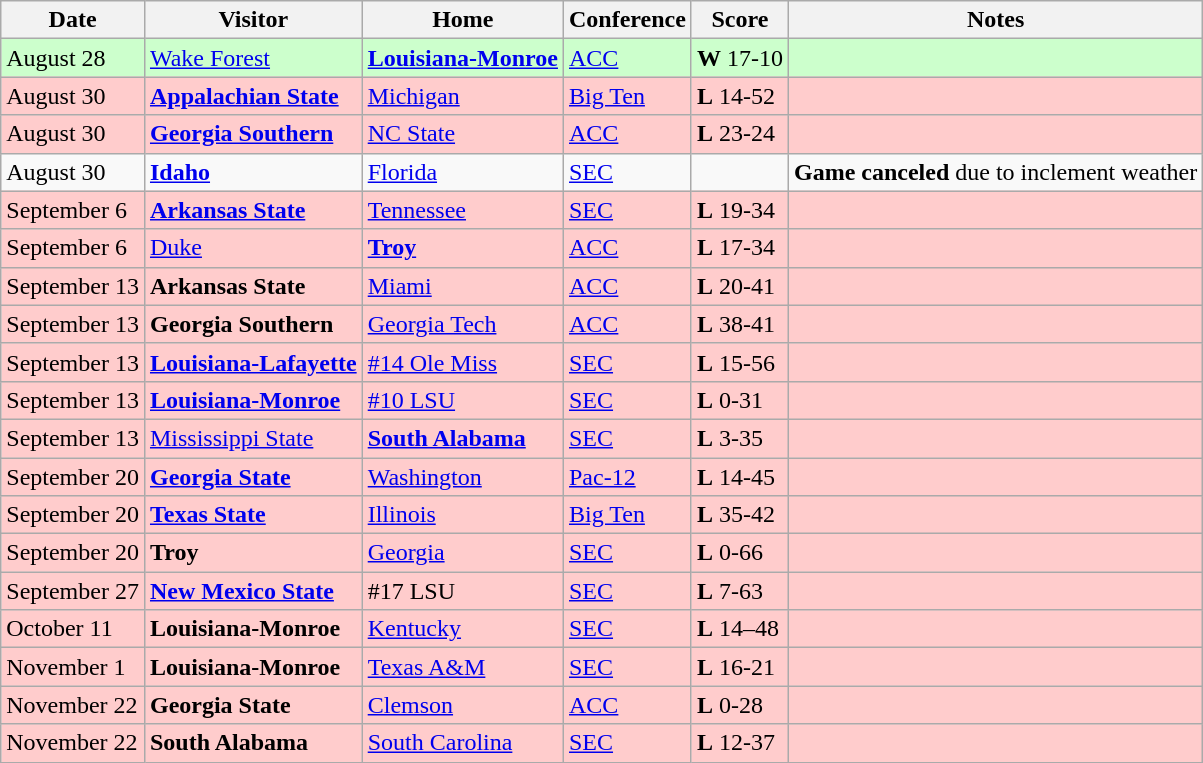<table class="wikitable">
<tr>
<th>Date</th>
<th>Visitor</th>
<th>Home</th>
<th>Conference</th>
<th>Score</th>
<th>Notes</th>
</tr>
<tr style="background:#cfc;">
<td>August 28</td>
<td><a href='#'>Wake Forest</a></td>
<td><strong><a href='#'>Louisiana-Monroe</a></strong></td>
<td><a href='#'>ACC</a></td>
<td><strong>W</strong> 17-10</td>
<td></td>
</tr>
<tr style="background:#fcc;">
<td>August 30</td>
<td><strong><a href='#'>Appalachian State</a></strong></td>
<td><a href='#'>Michigan</a></td>
<td><a href='#'>Big Ten</a></td>
<td><strong>L</strong> 14-52</td>
<td></td>
</tr>
<tr style="background:#fcc;">
<td>August 30</td>
<td><strong><a href='#'>Georgia Southern</a></strong></td>
<td><a href='#'>NC State</a></td>
<td><a href='#'>ACC</a></td>
<td><strong>L</strong> 23-24</td>
<td></td>
</tr>
<tr bgcolor=>
<td>August 30</td>
<td><strong><a href='#'>Idaho</a></strong></td>
<td><a href='#'>Florida</a></td>
<td><a href='#'>SEC</a></td>
<td></td>
<td><strong>Game canceled</strong> due to inclement weather</td>
</tr>
<tr style="background:#fcc;">
<td>September 6</td>
<td><strong><a href='#'>Arkansas State</a></strong></td>
<td><a href='#'>Tennessee</a></td>
<td><a href='#'>SEC</a></td>
<td><strong>L</strong> 19-34</td>
<td></td>
</tr>
<tr style="background:#fcc;">
<td>September 6</td>
<td><a href='#'>Duke</a></td>
<td><strong><a href='#'>Troy</a></strong></td>
<td><a href='#'>ACC</a></td>
<td><strong>L</strong> 17-34</td>
<td></td>
</tr>
<tr style="background:#fcc;">
<td>September 13</td>
<td><strong>Arkansas State</strong></td>
<td><a href='#'>Miami</a></td>
<td><a href='#'>ACC</a></td>
<td><strong>L</strong> 20-41</td>
<td></td>
</tr>
<tr style="background:#fcc;">
<td>September 13</td>
<td><strong>Georgia Southern</strong></td>
<td><a href='#'>Georgia Tech</a></td>
<td><a href='#'>ACC</a></td>
<td><strong>L</strong> 38-41</td>
<td></td>
</tr>
<tr style="background:#fcc;">
<td>September 13</td>
<td><strong><a href='#'>Louisiana-Lafayette</a></strong></td>
<td><a href='#'>#14 Ole Miss</a></td>
<td><a href='#'>SEC</a></td>
<td><strong>L</strong> 15-56</td>
<td></td>
</tr>
<tr style="background:#fcc;">
<td>September 13</td>
<td><strong><a href='#'>Louisiana-Monroe</a></strong></td>
<td><a href='#'>#10 LSU</a></td>
<td><a href='#'>SEC</a></td>
<td><strong>L</strong> 0-31</td>
<td></td>
</tr>
<tr style="background:#fcc;">
<td>September 13</td>
<td><a href='#'>Mississippi State</a></td>
<td><strong><a href='#'>South Alabama</a></strong></td>
<td><a href='#'>SEC</a></td>
<td><strong>L</strong> 3-35</td>
<td></td>
</tr>
<tr style="background:#fcc;">
<td>September 20</td>
<td><strong><a href='#'>Georgia State</a></strong></td>
<td><a href='#'>Washington</a></td>
<td><a href='#'>Pac-12</a></td>
<td><strong>L</strong> 14-45</td>
<td></td>
</tr>
<tr style="background:#fcc;">
<td>September 20</td>
<td><strong><a href='#'>Texas State</a></strong></td>
<td><a href='#'>Illinois</a></td>
<td><a href='#'>Big Ten</a></td>
<td><strong>L</strong> 35-42</td>
<td></td>
</tr>
<tr style="background:#fcc;">
<td>September 20</td>
<td><strong>Troy</strong></td>
<td><a href='#'>Georgia</a></td>
<td><a href='#'>SEC</a></td>
<td><strong>L</strong> 0-66</td>
<td></td>
</tr>
<tr style="background:#fcc;">
<td>September 27</td>
<td><strong><a href='#'>New Mexico State</a></strong></td>
<td>#17 LSU</td>
<td><a href='#'>SEC</a></td>
<td><strong>L</strong> 7-63</td>
<td></td>
</tr>
<tr style="background:#fcc;">
<td>October 11</td>
<td><strong>Louisiana-Monroe</strong></td>
<td><a href='#'>Kentucky</a></td>
<td><a href='#'>SEC</a></td>
<td><strong>L</strong> 14–48</td>
<td></td>
</tr>
<tr style="background:#fcc;">
<td>November 1</td>
<td><strong>Louisiana-Monroe</strong></td>
<td><a href='#'>Texas A&M</a></td>
<td><a href='#'>SEC</a></td>
<td><strong>L</strong> 16-21</td>
<td></td>
</tr>
<tr style="background:#fcc;">
<td>November 22</td>
<td><strong>Georgia State</strong></td>
<td><a href='#'>Clemson</a></td>
<td><a href='#'>ACC</a></td>
<td><strong>L</strong> 0-28</td>
<td></td>
</tr>
<tr style="background:#fcc;">
<td>November 22</td>
<td><strong>South Alabama</strong></td>
<td><a href='#'>South Carolina</a></td>
<td><a href='#'>SEC</a></td>
<td><strong>L</strong> 12-37</td>
<td></td>
</tr>
</table>
